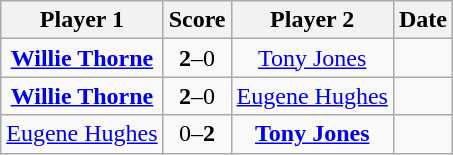<table class="wikitable" style="text-align: center">
<tr>
<th>Player 1</th>
<th>Score</th>
<th>Player 2</th>
<th>Date</th>
</tr>
<tr>
<td> <strong><a href='#'>Willie Thorne</a></strong></td>
<td><strong>2</strong>–0</td>
<td> <a href='#'>Tony Jones</a></td>
<td></td>
</tr>
<tr>
<td> <strong><a href='#'>Willie Thorne</a></strong></td>
<td><strong>2</strong>–0</td>
<td> <a href='#'>Eugene Hughes</a></td>
<td></td>
</tr>
<tr>
<td> <a href='#'>Eugene Hughes</a></td>
<td>0–<strong>2</strong></td>
<td> <strong><a href='#'>Tony Jones</a></strong></td>
<td></td>
</tr>
</table>
